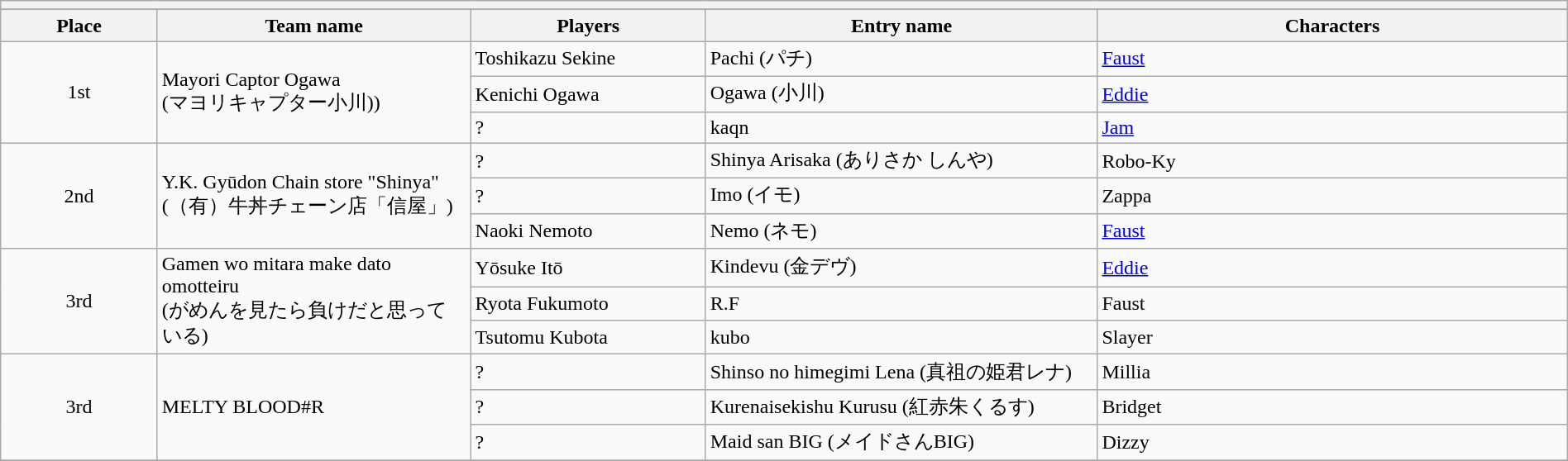<table class="wikitable" width=100%>
<tr>
<th colspan=5></th>
</tr>
<tr bgcolor="#dddddd">
</tr>
<tr>
<th width=10%>Place</th>
<th width=20%>Team name</th>
<th width=15%>Players</th>
<th width=25%>Entry name</th>
<th width=30%>Characters</th>
</tr>
<tr>
<td align=center rowspan="3">1st</td>
<td rowspan="3">Mayori Captor Ogawa<br>(マヨリキャプター小川))</td>
<td>Toshikazu Sekine</td>
<td>Pachi (パチ)</td>
<td><a href='#'>Faust</a></td>
</tr>
<tr>
<td>Kenichi Ogawa</td>
<td>Ogawa (小川)</td>
<td><a href='#'>Eddie</a></td>
</tr>
<tr>
<td>?</td>
<td>kaqn</td>
<td><a href='#'>Jam</a></td>
</tr>
<tr>
<td align=center rowspan="3">2nd</td>
<td rowspan="3">Y.K. Gyūdon Chain store "Shinya" <br>(（有）牛丼チェーン店「信屋」)</td>
<td>?</td>
<td>Shinya Arisaka (ありさか しんや)</td>
<td>Robo-Ky</td>
</tr>
<tr>
<td>?</td>
<td>Imo (イモ)</td>
<td>Zappa</td>
</tr>
<tr>
<td>Naoki Nemoto</td>
<td>Nemo (ネモ)</td>
<td><a href='#'>Faust</a></td>
</tr>
<tr>
<td align=center rowspan="3">3rd</td>
<td rowspan="3">Gamen wo mitara make dato omotteiru<br>(がめんを見たら負けだと思っている)</td>
<td>Yōsuke Itō</td>
<td>Kindevu (金デヴ)</td>
<td><a href='#'>Eddie</a></td>
</tr>
<tr>
<td>Ryota Fukumoto</td>
<td>R.F</td>
<td>Faust</td>
</tr>
<tr>
<td>Tsutomu Kubota</td>
<td>kubo</td>
<td>Slayer</td>
</tr>
<tr>
<td align=center rowspan="3">3rd</td>
<td rowspan="3">MELTY BLOOD#R</td>
<td>?</td>
<td>Shinso no himegimi Lena (真祖の姫君レナ)</td>
<td>Millia</td>
</tr>
<tr>
<td>?</td>
<td>Kurenaisekishu Kurusu (紅赤朱くるす)</td>
<td>Bridget</td>
</tr>
<tr>
<td>?</td>
<td>Maid san BIG (メイドさんBIG)</td>
<td>Dizzy</td>
</tr>
<tr>
</tr>
</table>
